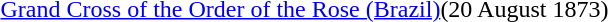<table>
<tr>
<td rowspan=2 style="width:60px; vertical-align:top;"></td>
<td><a href='#'>Grand Cross of the Order of the Rose (Brazil)</a>(20 August 1873)</td>
</tr>
<tr>
<td></td>
</tr>
</table>
